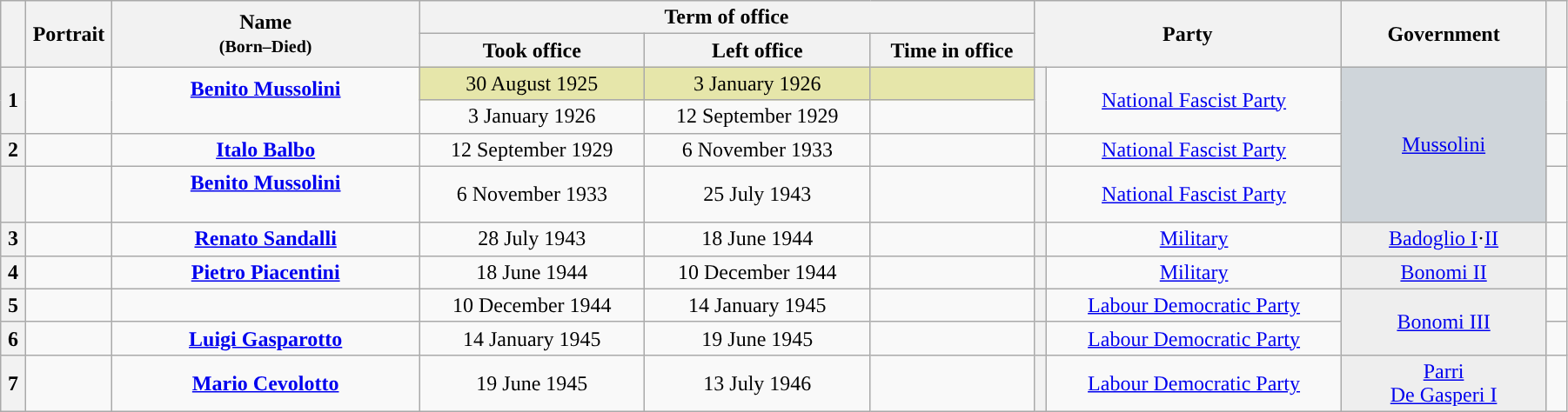<table class="wikitable" style="text-align:center; style="width=95%">
<tr>
<th width=1% rowspan=2></th>
<th width=1% rowspan=2>Portrait</th>
<th width=15% rowspan=2>Name<br><small>(Born–Died)</small></th>
<th width=30% colspan=3>Term of office</th>
<th width=15% rowspan=2 colspan=2>Party</th>
<th width=10% rowspan=2>Government</th>
<th width=1% rowspan=2></th>
</tr>
<tr style="text-align:center;">
<th width=11%>Took office</th>
<th width=11%>Left office</th>
<th width=8%>Time in office</th>
</tr>
<tr style="text-align:center;">
<th rowspan=2>1</th>
<td rowspan=2></td>
<td rowspan=2><strong><a href='#'>Benito Mussolini</a></strong><br><br><em></em></td>
<td style="background:#E6E6AA">30 August 1925</td>
<td style="background:#E6E6AA">3 January 1926</td>
<td style="background:#E6E6AA"></td>
<th rowspan=2 style="background:"></th>
<td rowspan=2><a href='#'>National Fascist Party</a></td>
<td rowspan=4 bgcolor=#CFD5DA><a href='#'>Mussolini</a></td>
<td rowspan=2></td>
</tr>
<tr>
<td>3 January 1926</td>
<td>12 September 1929</td>
<td></td>
</tr>
<tr>
<th>2</th>
<td></td>
<td><strong><a href='#'>Italo Balbo</a></strong><br></td>
<td>12 September 1929</td>
<td>6 November 1933</td>
<td></td>
<th style="background:"></th>
<td><a href='#'>National Fascist Party</a></td>
<td></td>
</tr>
<tr>
<th></th>
<td></td>
<td><strong><a href='#'>Benito Mussolini</a></strong><br><br><em></em></td>
<td>6 November 1933</td>
<td>25 July 1943</td>
<td></td>
<th style="background:"></th>
<td><a href='#'>National Fascist Party</a></td>
<td></td>
</tr>
<tr>
<th>3</th>
<td></td>
<td><strong><a href='#'>Renato Sandalli</a></strong><br></td>
<td>28 July 1943</td>
<td>18 June 1944</td>
<td></td>
<th style="background:"></th>
<td><a href='#'>Military</a></td>
<td bgcolor=#EEEEEE><a href='#'>Badoglio I</a>·<a href='#'>II</a></td>
<td></td>
</tr>
<tr>
<th>4</th>
<td></td>
<td><strong><a href='#'>Pietro Piacentini</a></strong><br></td>
<td>18 June 1944</td>
<td>10 December 1944</td>
<td></td>
<th style="background:"></th>
<td><a href='#'>Military</a></td>
<td bgcolor=#EEEEEE><a href='#'>Bonomi II</a></td>
<td></td>
</tr>
<tr>
<th>5</th>
<td></td>
<td><strong></strong><br></td>
<td>10 December 1944</td>
<td>14 January 1945</td>
<td></td>
<th style="background:"></th>
<td><a href='#'>Labour Democratic Party</a></td>
<td rowspan=2 bgcolor=#EEEEEE><a href='#'>Bonomi III</a></td>
<td></td>
</tr>
<tr>
<th>6</th>
<td></td>
<td><strong><a href='#'>Luigi Gasparotto</a></strong><br></td>
<td>14 January 1945</td>
<td>19 June 1945</td>
<td></td>
<th style="background:"></th>
<td><a href='#'>Labour Democratic Party</a></td>
<td></td>
</tr>
<tr>
<th>7</th>
<td></td>
<td><strong><a href='#'>Mario Cevolotto</a></strong><br></td>
<td>19 June 1945</td>
<td>13 July 1946</td>
<td></td>
<th style="background:"></th>
<td><a href='#'>Labour Democratic Party</a></td>
<td bgcolor=#EEEEEE><a href='#'>Parri</a><br><a href='#'>De Gasperi I</a></td>
<td></td>
</tr>
</table>
